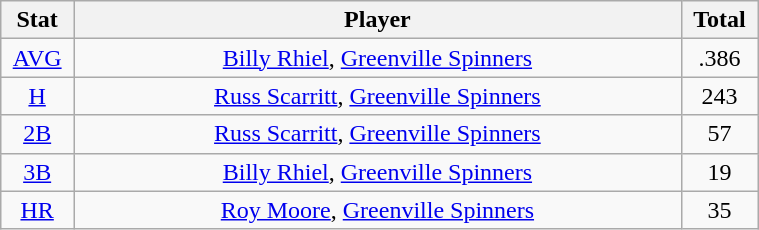<table class="wikitable" width="40%" style="text-align:center;">
<tr>
<th width="5%">Stat</th>
<th width="60%">Player</th>
<th width="5%">Total</th>
</tr>
<tr>
<td><a href='#'>AVG</a></td>
<td><a href='#'>Billy Rhiel</a>, <a href='#'>Greenville Spinners</a></td>
<td>.386</td>
</tr>
<tr>
<td><a href='#'>H</a></td>
<td><a href='#'>Russ Scarritt</a>, <a href='#'>Greenville Spinners</a></td>
<td>243</td>
</tr>
<tr>
<td><a href='#'>2B</a></td>
<td><a href='#'>Russ Scarritt</a>, <a href='#'>Greenville Spinners</a></td>
<td>57</td>
</tr>
<tr>
<td><a href='#'>3B</a></td>
<td><a href='#'>Billy Rhiel</a>, <a href='#'>Greenville Spinners</a></td>
<td>19</td>
</tr>
<tr>
<td><a href='#'>HR</a></td>
<td><a href='#'>Roy Moore</a>, <a href='#'>Greenville Spinners</a></td>
<td>35</td>
</tr>
</table>
